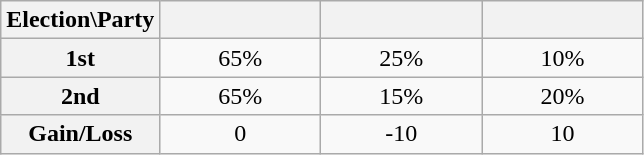<table class="wikitable" style="text-align:center" align="center" border="1">
<tr>
<th>Election\Party</th>
<th></th>
<th></th>
<th></th>
</tr>
<tr>
<th>1st</th>
<td style="width:100px">65%</td>
<td style="width:100px">25%</td>
<td style="width:100px">10%</td>
</tr>
<tr>
<th>2nd</th>
<td>65%</td>
<td>15%</td>
<td>20%</td>
</tr>
<tr>
<th>Gain/Loss</th>
<td>0</td>
<td>-10</td>
<td>10</td>
</tr>
</table>
